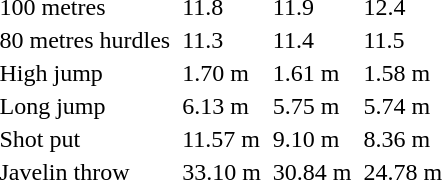<table>
<tr>
<td>100 metres</td>
<td></td>
<td>11.8</td>
<td></td>
<td>11.9</td>
<td></td>
<td>12.4</td>
</tr>
<tr>
<td>80 metres hurdles</td>
<td></td>
<td>11.3</td>
<td></td>
<td>11.4</td>
<td></td>
<td>11.5</td>
</tr>
<tr>
<td>High jump</td>
<td></td>
<td>1.70 m</td>
<td></td>
<td>1.61 m</td>
<td></td>
<td>1.58 m</td>
</tr>
<tr>
<td>Long jump</td>
<td></td>
<td>6.13 m</td>
<td></td>
<td>5.75 m</td>
<td></td>
<td>5.74 m</td>
</tr>
<tr>
<td>Shot put</td>
<td></td>
<td>11.57 m</td>
<td></td>
<td>9.10 m</td>
<td></td>
<td>8.36 m</td>
</tr>
<tr>
<td>Javelin throw</td>
<td></td>
<td>33.10 m</td>
<td></td>
<td>30.84 m</td>
<td></td>
<td>24.78 m</td>
</tr>
</table>
